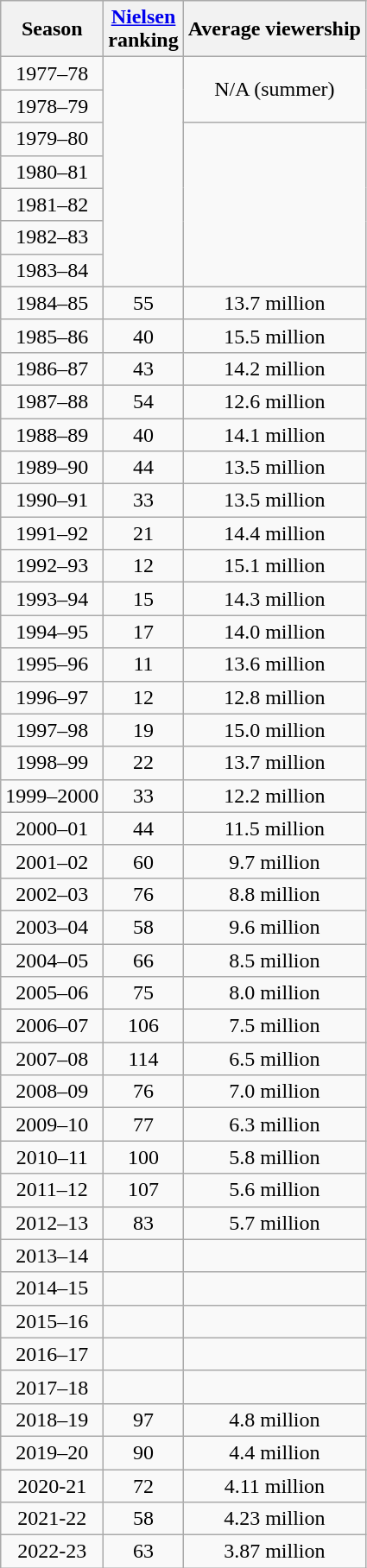<table class="wikitable">
<tr>
<th style="text-align:center;"><strong>Season</strong></th>
<th style="text-align:center;"><strong><a href='#'>Nielsen</a><br>ranking</strong></th>
<th style="text-align:center;"><strong>Average viewership</strong></th>
</tr>
<tr style="text-align:center;">
<td>1977–78</td>
<td rowspan=7></td>
<td rowspan=2>N/A (summer)</td>
</tr>
<tr style="text-align:center;">
<td>1978–79</td>
</tr>
<tr style="text-align:center;">
<td>1979–80</td>
<td rowspan=5></td>
</tr>
<tr style="text-align:center;">
<td>1980–81</td>
</tr>
<tr style="text-align:center;">
<td>1981–82</td>
</tr>
<tr style="text-align:center;">
<td>1982–83</td>
</tr>
<tr style="text-align:center;">
<td>1983–84</td>
</tr>
<tr style="text-align:center;">
<td>1984–85</td>
<td>55</td>
<td>13.7 million</td>
</tr>
<tr style="text-align:center;">
<td>1985–86</td>
<td>40</td>
<td>15.5 million</td>
</tr>
<tr style="text-align:center;">
<td>1986–87</td>
<td>43</td>
<td>14.2 million</td>
</tr>
<tr style="text-align:center;">
<td>1987–88</td>
<td>54</td>
<td>12.6 million</td>
</tr>
<tr style="text-align:center;">
<td>1988–89</td>
<td>40</td>
<td>14.1 million</td>
</tr>
<tr style="text-align:center;">
<td>1989–90</td>
<td>44</td>
<td>13.5 million</td>
</tr>
<tr style="text-align:center;">
<td>1990–91</td>
<td>33</td>
<td>13.5 million</td>
</tr>
<tr style="text-align:center;">
<td>1991–92</td>
<td>21</td>
<td>14.4 million</td>
</tr>
<tr style="text-align:center;">
<td>1992–93</td>
<td>12</td>
<td>15.1 million</td>
</tr>
<tr style="text-align:center;">
<td>1993–94</td>
<td>15</td>
<td>14.3 million</td>
</tr>
<tr style="text-align:center;">
<td>1994–95</td>
<td>17</td>
<td>14.0 million</td>
</tr>
<tr style="text-align:center;">
<td>1995–96</td>
<td>11</td>
<td>13.6 million</td>
</tr>
<tr style="text-align:center;">
<td>1996–97</td>
<td>12</td>
<td>12.8 million</td>
</tr>
<tr style="text-align:center;">
<td>1997–98</td>
<td>19</td>
<td>15.0 million</td>
</tr>
<tr style="text-align:center;">
<td>1998–99</td>
<td>22</td>
<td>13.7 million</td>
</tr>
<tr style="text-align:center;">
<td>1999–2000</td>
<td>33</td>
<td>12.2 million</td>
</tr>
<tr style="text-align:center;">
<td>2000–01</td>
<td>44</td>
<td>11.5 million</td>
</tr>
<tr style="text-align:center;">
<td>2001–02</td>
<td>60</td>
<td>9.7 million</td>
</tr>
<tr style="text-align:center;">
<td>2002–03</td>
<td>76</td>
<td>8.8 million</td>
</tr>
<tr style="text-align:center;">
<td>2003–04</td>
<td>58</td>
<td>9.6 million</td>
</tr>
<tr style="text-align:center;">
<td>2004–05</td>
<td>66</td>
<td>8.5 million</td>
</tr>
<tr style="text-align:center; text-align:center;">
<td>2005–06</td>
<td>75</td>
<td>8.0 million</td>
</tr>
<tr style="text-align:center;">
<td>2006–07</td>
<td>106</td>
<td>7.5 million</td>
</tr>
<tr style="text-align:center;">
<td>2007–08</td>
<td>114</td>
<td>6.5 million</td>
</tr>
<tr style="text-align:center;">
<td>2008–09</td>
<td>76</td>
<td>7.0 million</td>
</tr>
<tr style="text-align:center;">
<td>2009–10</td>
<td>77</td>
<td>6.3 million</td>
</tr>
<tr style="text-align:center;">
<td>2010–11</td>
<td>100</td>
<td>5.8 million</td>
</tr>
<tr style="text-align:center;">
<td>2011–12</td>
<td>107</td>
<td>5.6 million</td>
</tr>
<tr style="text-align:center;">
<td>2012–13</td>
<td>83</td>
<td>5.7 million</td>
</tr>
<tr style="text-align:center;">
<td>2013–14</td>
<td></td>
<td></td>
</tr>
<tr style="text-align:center;">
<td>2014–15</td>
<td></td>
<td></td>
</tr>
<tr style="text-align:center;">
<td>2015–16</td>
<td></td>
<td></td>
</tr>
<tr style="text-align:center;">
<td>2016–17</td>
<td></td>
<td></td>
</tr>
<tr style="text-align:center;">
<td>2017–18</td>
<td></td>
<td></td>
</tr>
<tr style="text-align:center;">
<td>2018–19</td>
<td>97</td>
<td>4.8 million</td>
</tr>
<tr style="text-align:center;">
<td>2019–20</td>
<td>90</td>
<td>4.4 million</td>
</tr>
<tr style="text-align:center;">
<td>2020-21</td>
<td>72</td>
<td>4.11 million</td>
</tr>
<tr style="text-align:center;">
<td>2021-22</td>
<td>58</td>
<td>4.23 million</td>
</tr>
<tr style="text-align:center;">
<td>2022-23</td>
<td>63</td>
<td>3.87 million</td>
</tr>
</table>
